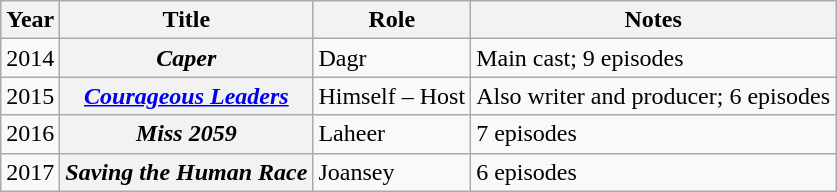<table class="wikitable plainrowheaders sortable">
<tr>
<th scope="col">Year</th>
<th scope="col">Title</th>
<th scope="col">Role</th>
<th scope="col" class="unsortable">Notes</th>
</tr>
<tr>
<td>2014</td>
<th scope="row"><em>Caper</em></th>
<td>Dagr</td>
<td>Main cast; 9 episodes</td>
</tr>
<tr>
<td>2015</td>
<th scope="row"><em><a href='#'>Courageous Leaders</a></em></th>
<td>Himself – Host</td>
<td>Also writer and producer; 6 episodes</td>
</tr>
<tr>
<td>2016</td>
<th scope="row"><em>Miss 2059</em></th>
<td>Laheer</td>
<td>7 episodes</td>
</tr>
<tr>
<td>2017</td>
<th scope="row"><em>Saving the Human Race</em></th>
<td>Joansey</td>
<td>6 episodes</td>
</tr>
</table>
